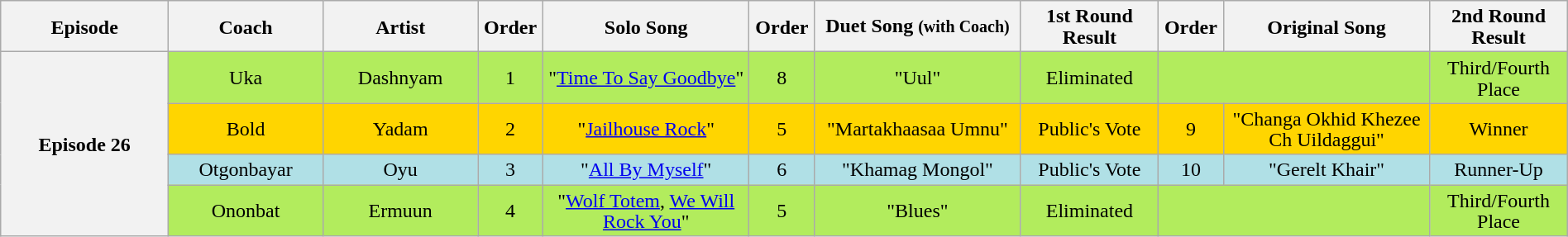<table class="wikitable" style="text-align:center; line-height:17px; width:100%;">
<tr>
<th scope="col" width="9.75%">Episode</th>
<th scope="col" width="09%">Coach</th>
<th scope="col" width="09%">Artist</th>
<th scope="col" width="02%">Order</th>
<th scope="col" width="12%">Solo Song</th>
<th scope="col" width="02%">Order</th>
<th scope="col" width="12%">Duet Song <small>(with Coach)</small></th>
<th scope="col" width="08%">1st Round Result</th>
<th scope="col" width="02%">Order</th>
<th scope="col" width="12%">Original Song</th>
<th scope="col" width="08%">2nd Round Result</th>
</tr>
<tr>
<th rowspan="4">Episode 26<br><small></small></th>
<td style="background:#B2EC5D;">Uka</td>
<td style="background:#B2EC5D;">Dashnyam</td>
<td style="background:#B2EC5D;">1</td>
<td style="background:#B2EC5D;">"<a href='#'>Time To Say Goodbye</a>"</td>
<td style="background:#B2EC5D;">8</td>
<td style="background:#B2EC5D;">"Uul"</td>
<td style="background:#B2EC5D;">Eliminated</td>
<td colspan="2" style="background:#B2EC5D;"></td>
<td style="background:#B2EC5D;">Third/Fourth Place</td>
</tr>
<tr>
<td style="background:#FFD500;">Bold</td>
<td style="background:#FFD500;">Yadam</td>
<td style="background:#FFD500;">2</td>
<td style="background:#FFD500;">"<a href='#'>Jailhouse Rock</a>"</td>
<td style="background:#FFD500;">5</td>
<td style="background:#FFD500;">"Martakhaasaa Umnu"</td>
<td style="background:#FFD500;">Public's Vote</td>
<td style="background:#FFD500;">9</td>
<td style="background:#FFD500;">"Changa Okhid Khezee Ch Uildaggui"</td>
<td style="background:#FFD500;">Winner</td>
</tr>
<tr>
<td style="background:#B0E0E6;">Otgonbayar</td>
<td style="background:#B0E0E6;">Oyu</td>
<td style="background:#B0E0E6;">3</td>
<td style="background:#B0E0E6;">"<a href='#'>All By Myself</a>"</td>
<td style="background:#B0E0E6;">6</td>
<td style="background:#B0E0E6;">"Khamag Mongol"</td>
<td style="background:#B0E0E6;">Public's Vote</td>
<td style="background:#B0E0E6;">10</td>
<td style="background:#B0E0E6;">"Gerelt Khair"</td>
<td style="background:#B0E0E6;">Runner-Up</td>
</tr>
<tr>
<td style="background:#B2EC5D;">Ononbat</td>
<td style="background:#B2EC5D;">Ermuun</td>
<td style="background:#B2EC5D;">4</td>
<td style="background:#B2EC5D;">"<a href='#'>Wolf Totem</a>, <a href='#'>We Will Rock You</a>"</td>
<td style="background:#B2EC5D;">5</td>
<td style="background:#B2EC5D;">"Blues"</td>
<td style="background:#B2EC5D;">Eliminated</td>
<td colspan="2" style="background:#B2EC5D;"></td>
<td style="background:#B2EC5D;">Third/Fourth Place</td>
</tr>
</table>
